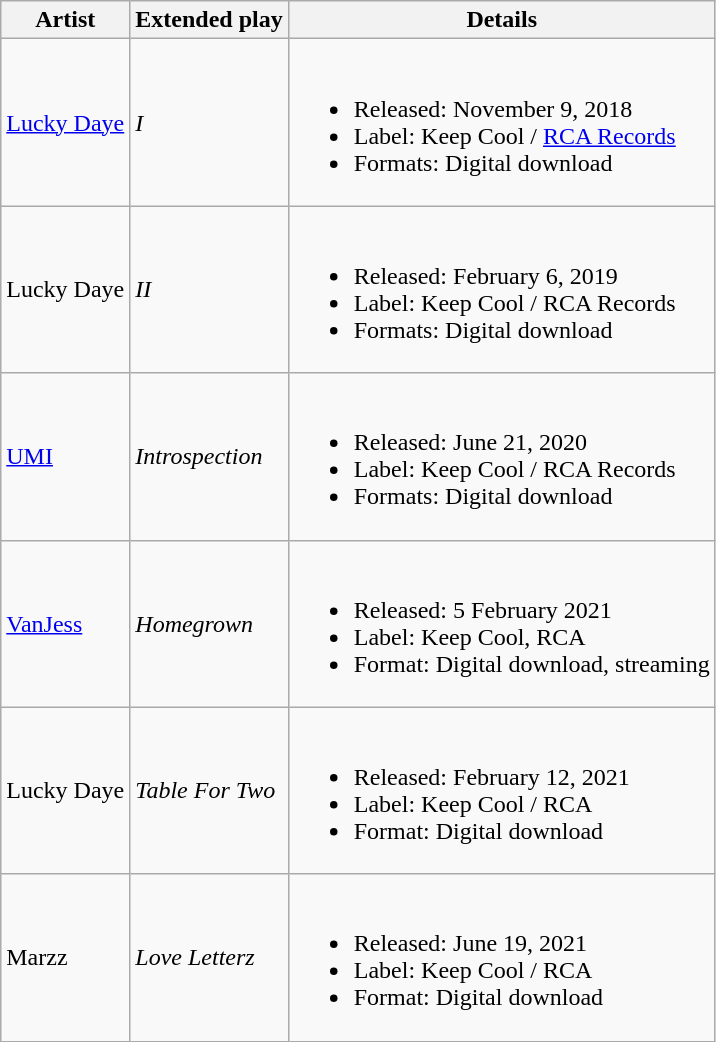<table class="wikitable sortable">
<tr>
<th>Artist</th>
<th>Extended play</th>
<th class="unsortable">Details</th>
</tr>
<tr>
<td><a href='#'>Lucky Daye</a></td>
<td><em>I</em></td>
<td><br><ul><li>Released: November 9, 2018</li><li>Label: Keep Cool / <a href='#'>RCA Records</a></li><li>Formats: Digital download</li></ul></td>
</tr>
<tr>
<td>Lucky Daye</td>
<td><em>II</em></td>
<td><br><ul><li>Released: February 6, 2019</li><li>Label: Keep Cool / RCA Records</li><li>Formats: Digital download</li></ul></td>
</tr>
<tr>
<td><a href='#'>UMI</a></td>
<td><em>Introspection</em></td>
<td><br><ul><li>Released: June 21, 2020</li><li>Label: Keep Cool / RCA Records</li><li>Formats: Digital download</li></ul></td>
</tr>
<tr>
<td><a href='#'>VanJess</a></td>
<td><em>Homegrown</em></td>
<td><br><ul><li>Released: 5 February 2021</li><li>Label: Keep Cool, RCA</li><li>Format: Digital download, streaming</li></ul></td>
</tr>
<tr>
<td>Lucky Daye</td>
<td><em>Table For Two</em></td>
<td><br><ul><li>Released: February 12, 2021</li><li>Label: Keep Cool / RCA</li><li>Format: Digital download</li></ul></td>
</tr>
<tr>
<td>Marzz</td>
<td><em>Love Letterz</em></td>
<td><br><ul><li>Released: June 19, 2021</li><li>Label: Keep Cool / RCA</li><li>Format: Digital download</li></ul></td>
</tr>
</table>
